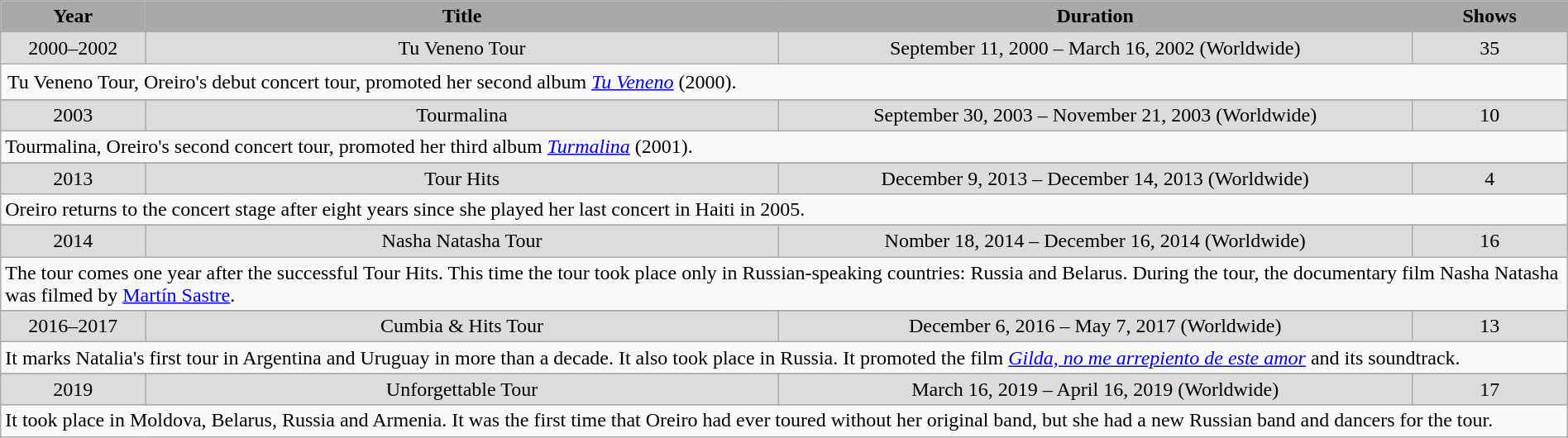<table class="wikitable" style="width:100%;">
<tr>
<th style="width:20px; background:darkGrey;">Year</th>
<th style="width:200px; background:darkGrey;">Title</th>
<th style="width:200px; background:darkGrey;">Duration</th>
<th style="width:20px; background:darkGrey;">Shows</th>
</tr>
<tr style="text-align:center; background:#dcdcdc;">
<td>2000–2002</td>
<td style="background:#dcdcdc; text-align:center;">Tu Veneno Tour</td>
<td style="background:#dcdcdc; text-align:center;">September 11, 2000 – March 16, 2002 (Worldwide)</td>
<td style="background:#dcdcdc; text-align:center;">35</td>
</tr>
<tr>
<td colspan="4" style="border-bottom-width:1px; padding:5px;">Tu Veneno Tour, Oreiro's debut concert tour, promoted her second album <em><a href='#'>Tu Veneno</a></em> (2000).</td>
</tr>
<tr>
</tr>
<tr style="text-align:center; background:#dcdcdc;">
<td>2003</td>
<td style="background:#dcdcdc; text-align:center;">Tourmalina</td>
<td style="background:#dcdcdc; text-align:center;">September 30, 2003 – November 21, 2003 (Worldwide)</td>
<td style="background:#dcdcdc; text-align:center;">10</td>
</tr>
<tr>
<td colspan="4">Tourmalina, Oreiro's second concert tour, promoted her third album <em><a href='#'>Turmalina</a></em> (2001).</td>
</tr>
<tr>
</tr>
<tr style="text-align:center; background:#dcdcdc;">
<td>2013</td>
<td style="background:#dcdcdc; text-align:center;">Tour Hits</td>
<td style="background:#dcdcdc; text-align:center;">December 9, 2013 – December 14, 2013 (Worldwide)</td>
<td style="background:#dcdcdc; text-align:center;">4</td>
</tr>
<tr>
<td colspan="4">Oreiro returns to the concert stage after eight years since she played her last concert in Haiti in 2005.</td>
</tr>
<tr>
</tr>
<tr style="text-align:center; background:#dcdcdc;">
<td>2014</td>
<td style="background:#dcdcdc; text-align:center;">Nasha Natasha Tour</td>
<td style="background:#dcdcdc; text-align:center;">Nomber 18, 2014 – December 16, 2014 (Worldwide)</td>
<td style="background:#dcdcdc; text-align:center;">16</td>
</tr>
<tr>
<td colspan="4">The tour comes one year after the successful Tour Hits. This time the tour took place only in Russian-speaking countries: Russia and Belarus. During the tour, the documentary film Nasha Natasha was filmed by <a href='#'>Martín Sastre</a>.</td>
</tr>
<tr>
</tr>
<tr style="text-align:center; background:#dcdcdc;">
<td>2016–2017</td>
<td style="background:#dcdcdc; text-align:center;">Cumbia & Hits Tour</td>
<td style="background:#dcdcdc; text-align:center;">December 6, 2016 – May 7, 2017 (Worldwide)</td>
<td style="background:#dcdcdc; text-align:center;">13</td>
</tr>
<tr>
<td colspan="4">It marks Natalia's first tour in Argentina and Uruguay in more than a decade. It also took place in Russia. It promoted the film <a href='#'><em>Gilda, no me arrepiento de este amor</em></a> and its soundtrack.</td>
</tr>
<tr>
</tr>
<tr style="text-align:center; background:#dcdcdc;">
<td>2019</td>
<td style="background:#dcdcdc; text-align:center;">Unforgettable Tour</td>
<td style="background:#dcdcdc; text-align:center;">March 16, 2019 – April 16, 2019 (Worldwide)</td>
<td style="background:#dcdcdc; text-align:center;">17</td>
</tr>
<tr>
<td colspan="4">It took place in Moldova, Belarus, Russia and Armenia. It was the first time that Oreiro had ever toured without her original band, but she had a new Russian band and dancers for the tour.</td>
</tr>
</table>
